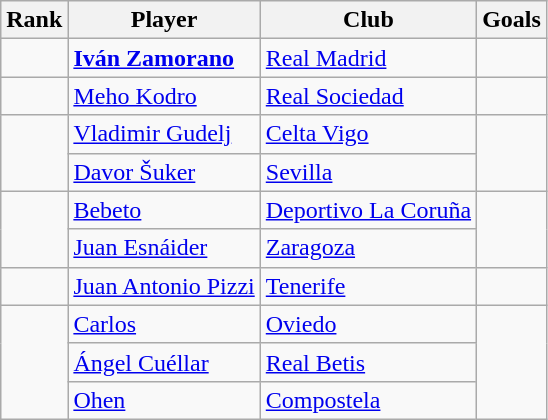<table class="wikitable">
<tr>
<th>Rank</th>
<th>Player</th>
<th>Club</th>
<th>Goals</th>
</tr>
<tr>
<td></td>
<td> <strong><a href='#'>Iván Zamorano</a></strong></td>
<td><a href='#'>Real Madrid</a></td>
<td></td>
</tr>
<tr>
<td></td>
<td> <a href='#'>Meho Kodro</a></td>
<td><a href='#'>Real Sociedad</a></td>
<td></td>
</tr>
<tr>
<td rowspan="2"></td>
<td> <a href='#'>Vladimir Gudelj</a></td>
<td><a href='#'>Celta Vigo</a></td>
<td rowspan="2"></td>
</tr>
<tr>
<td> <a href='#'>Davor Šuker</a></td>
<td><a href='#'>Sevilla</a></td>
</tr>
<tr>
<td rowspan="2"></td>
<td> <a href='#'>Bebeto</a></td>
<td><a href='#'>Deportivo La Coruña</a></td>
<td rowspan="2"></td>
</tr>
<tr>
<td> <a href='#'>Juan Esnáider</a></td>
<td><a href='#'>Zaragoza</a></td>
</tr>
<tr>
<td></td>
<td> <a href='#'>Juan Antonio Pizzi</a></td>
<td><a href='#'>Tenerife</a></td>
<td></td>
</tr>
<tr>
<td rowspan="3"></td>
<td> <a href='#'>Carlos</a></td>
<td><a href='#'>Oviedo</a></td>
<td rowspan="3"></td>
</tr>
<tr>
<td> <a href='#'>Ángel Cuéllar</a></td>
<td><a href='#'>Real Betis</a></td>
</tr>
<tr>
<td> <a href='#'>Ohen</a></td>
<td><a href='#'>Compostela</a></td>
</tr>
</table>
